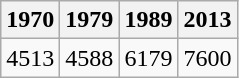<table class="wikitable">
<tr>
<th>1970</th>
<th>1979</th>
<th>1989</th>
<th>2013</th>
</tr>
<tr>
<td>4513</td>
<td>4588</td>
<td>6179</td>
<td>7600</td>
</tr>
</table>
